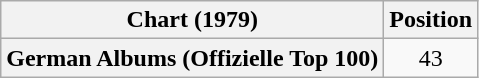<table class="wikitable plainrowheaders" style="text-align:center">
<tr>
<th scope="col">Chart (1979)</th>
<th scope="col">Position</th>
</tr>
<tr>
<th scope="row">German Albums (Offizielle Top 100)</th>
<td>43</td>
</tr>
</table>
